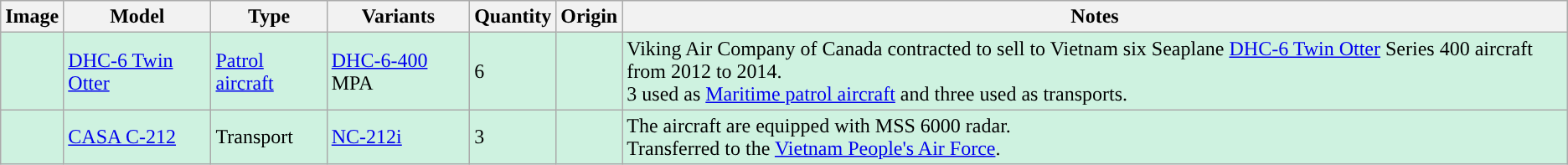<table class="wikitable">
<tr>
<th>Image</th>
<th>Model</th>
<th>Type</th>
<th>Variants</th>
<th>Quantity</th>
<th>Origin</th>
<th>Notes</th>
</tr>
<tr>
<td style="background: #CEF2E0"></td>
<td style="background: #CEF2E0"><a href='#'>DHC-6 Twin Otter</a></td>
<td style="background: #CEF2E0"><a href='#'>Patrol aircraft</a></td>
<td style="background: #CEF2E0"><a href='#'>DHC-6-400</a> MPA</td>
<td style="background: #CEF2E0">6</td>
<td style="background: #CEF2E0"></td>
<td style="background: #CEF2E0">Viking Air Company of Canada contracted to sell to Vietnam six Seaplane <a href='#'>DHC-6 Twin Otter</a> Series 400 aircraft from 2012 to 2014.<br>3 used as <a href='#'>Maritime patrol aircraft</a> and three used as transports.</td>
</tr>
<tr>
<td style="background: #CEF2E0"></td>
<td style="background: #CEF2E0"><a href='#'>CASA C-212</a></td>
<td style="background: #CEF2E0">Transport</td>
<td style="background: #CEF2E0"><a href='#'>NC-212i</a></td>
<td style="background: #CEF2E0">3</td>
<td style="background: #CEF2E0"></td>
<td style="background: #CEF2E0">The aircraft are equipped with MSS 6000 radar.<br>Transferred to the <a href='#'>Vietnam People's Air Force</a>.</td>
</tr>
</table>
